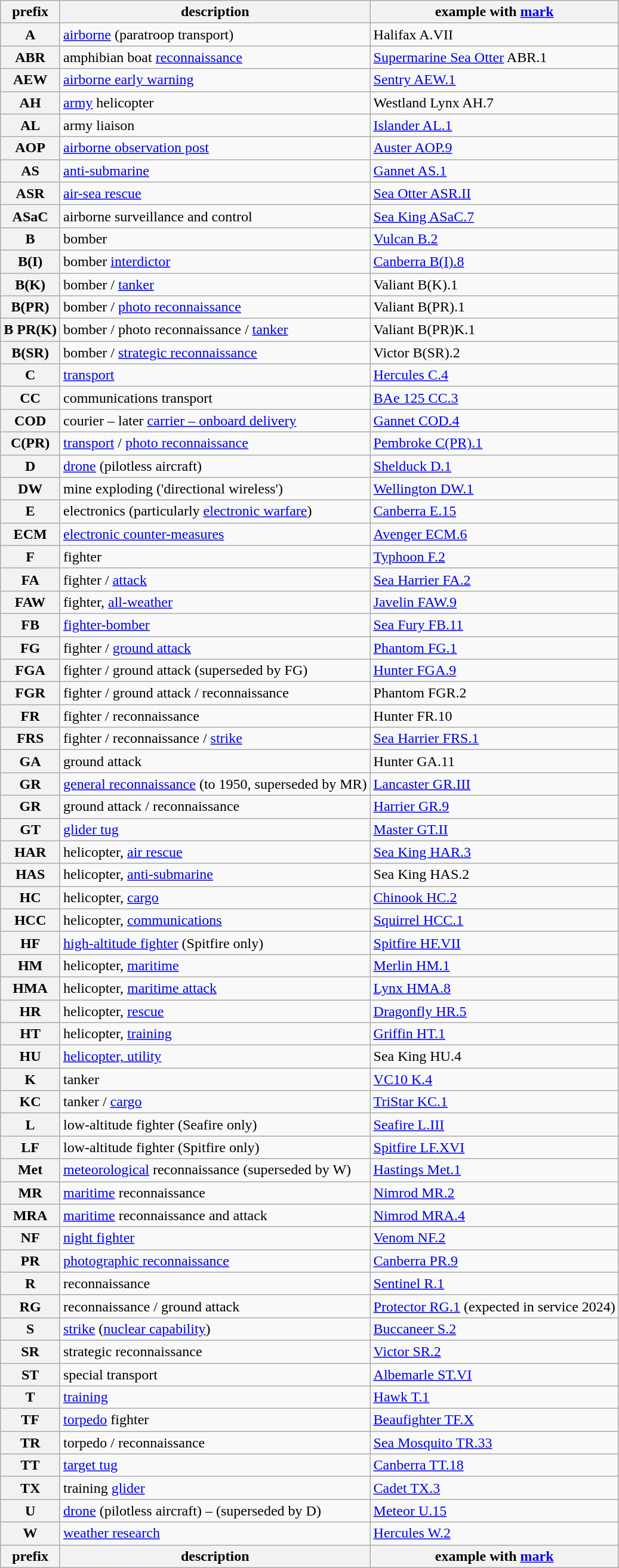<table class="wikitable sortable">
<tr>
<th>prefix</th>
<th>description</th>
<th>example with <a href='#'>mark</a></th>
</tr>
<tr>
<th>A</th>
<td><a href='#'>airborne</a> (paratroop transport)</td>
<td>Halifax A.VII</td>
</tr>
<tr>
<th>ABR</th>
<td>amphibian boat <a href='#'>reconnaissance</a></td>
<td><a href='#'>Supermarine Sea Otter</a> ABR.1</td>
</tr>
<tr>
<th>AEW</th>
<td><a href='#'>airborne early warning</a></td>
<td><a href='#'>Sentry AEW.1</a></td>
</tr>
<tr>
<th>AH</th>
<td><a href='#'>army</a> helicopter</td>
<td>Westland Lynx AH.7</td>
</tr>
<tr>
<th>AL</th>
<td>army liaison</td>
<td><a href='#'>Islander AL.1</a></td>
</tr>
<tr>
<th>AOP</th>
<td><a href='#'>airborne observation post</a></td>
<td><a href='#'>Auster AOP.9</a></td>
</tr>
<tr>
<th>AS</th>
<td><a href='#'>anti-submarine</a></td>
<td><a href='#'>Gannet AS.1</a></td>
</tr>
<tr>
<th>ASR</th>
<td><a href='#'>air-sea rescue</a></td>
<td><a href='#'>Sea Otter ASR.II</a></td>
</tr>
<tr>
<th>ASaC</th>
<td>airborne surveillance and control</td>
<td><a href='#'>Sea King ASaC.7</a></td>
</tr>
<tr>
<th>B</th>
<td>bomber</td>
<td><a href='#'>Vulcan B.2</a></td>
</tr>
<tr>
<th>B(I)</th>
<td>bomber <a href='#'>interdictor</a></td>
<td><a href='#'>Canberra B(I).8</a></td>
</tr>
<tr>
<th>B(K)</th>
<td>bomber / <a href='#'>tanker</a></td>
<td>Valiant B(K).1</td>
</tr>
<tr>
<th>B(PR)</th>
<td>bomber / <a href='#'>photo reconnaissance</a></td>
<td>Valiant B(PR).1</td>
</tr>
<tr>
<th>B PR(K)</th>
<td>bomber / photo reconnaissance / <a href='#'>tanker</a></td>
<td>Valiant B(PR)K.1</td>
</tr>
<tr>
<th>B(SR)</th>
<td>bomber /  <a href='#'>strategic reconnaissance</a></td>
<td>Victor B(SR).2</td>
</tr>
<tr>
<th>C</th>
<td><a href='#'>transport</a></td>
<td><a href='#'>Hercules C.4</a></td>
</tr>
<tr>
<th>CC</th>
<td>communications transport</td>
<td><a href='#'>BAe 125 CC.3</a></td>
</tr>
<tr>
<th>COD</th>
<td>courier – later <a href='#'>carrier – onboard delivery</a></td>
<td><a href='#'>Gannet COD.4</a></td>
</tr>
<tr>
<th>C(PR)</th>
<td><a href='#'>transport</a> / <a href='#'>photo reconnaissance</a></td>
<td><a href='#'>Pembroke C(PR).1</a></td>
</tr>
<tr>
<th>D</th>
<td><a href='#'>drone</a> (pilotless aircraft)</td>
<td><a href='#'>Shelduck D.1</a></td>
</tr>
<tr>
<th>DW</th>
<td>mine exploding ('directional wireless')</td>
<td><a href='#'>Wellington DW.1</a></td>
</tr>
<tr>
<th>E</th>
<td>electronics (particularly <a href='#'>electronic warfare</a>)</td>
<td><a href='#'>Canberra E.15</a></td>
</tr>
<tr>
<th>ECM</th>
<td><a href='#'>electronic counter-measures</a></td>
<td><a href='#'>Avenger ECM.6</a></td>
</tr>
<tr>
<th>F</th>
<td>fighter</td>
<td><a href='#'>Typhoon F.2</a></td>
</tr>
<tr>
<th>FA</th>
<td>fighter / <a href='#'>attack</a></td>
<td><a href='#'>Sea Harrier FA.2</a></td>
</tr>
<tr>
<th>FAW</th>
<td>fighter, <a href='#'>all-weather</a></td>
<td><a href='#'>Javelin FAW.9</a></td>
</tr>
<tr>
<th>FB</th>
<td><a href='#'>fighter-bomber</a></td>
<td><a href='#'>Sea Fury FB.11</a></td>
</tr>
<tr>
<th>FG</th>
<td>fighter / <a href='#'>ground attack</a></td>
<td><a href='#'>Phantom FG.1</a></td>
</tr>
<tr>
<th>FGA</th>
<td>fighter / ground attack (superseded by FG)</td>
<td><a href='#'>Hunter FGA.9</a></td>
</tr>
<tr>
<th>FGR</th>
<td>fighter / ground attack / reconnaissance</td>
<td>Phantom FGR.2</td>
</tr>
<tr>
<th>FR</th>
<td>fighter / reconnaissance</td>
<td>Hunter FR.10</td>
</tr>
<tr>
<th>FRS</th>
<td>fighter / reconnaissance / <a href='#'>strike</a></td>
<td><a href='#'>Sea Harrier FRS.1</a></td>
</tr>
<tr>
<th>GA</th>
<td>ground attack</td>
<td>Hunter GA.11</td>
</tr>
<tr>
<th>GR</th>
<td><a href='#'>general reconnaissance</a> (to 1950, superseded by MR)</td>
<td><a href='#'>Lancaster GR.III</a></td>
</tr>
<tr>
<th>GR</th>
<td>ground attack / reconnaissance</td>
<td><a href='#'>Harrier GR.9</a></td>
</tr>
<tr>
<th>GT</th>
<td><a href='#'>glider tug</a></td>
<td><a href='#'>Master GT.II</a></td>
</tr>
<tr>
<th>HAR</th>
<td>helicopter, <a href='#'>air rescue</a></td>
<td><a href='#'>Sea King HAR.3</a></td>
</tr>
<tr>
<th>HAS</th>
<td>helicopter, <a href='#'>anti-submarine</a></td>
<td>Sea King HAS.2</td>
</tr>
<tr>
<th>HC</th>
<td>helicopter, <a href='#'>cargo</a></td>
<td><a href='#'>Chinook HC.2</a></td>
</tr>
<tr>
<th>HCC</th>
<td>helicopter, <a href='#'>communications</a></td>
<td><a href='#'>Squirrel HCC.1</a></td>
</tr>
<tr>
<th>HF</th>
<td><a href='#'>high-altitude fighter</a> (Spitfire only)</td>
<td><a href='#'>Spitfire HF.VII</a></td>
</tr>
<tr>
<th>HM</th>
<td>helicopter, <a href='#'>maritime</a></td>
<td><a href='#'>Merlin HM.1</a></td>
</tr>
<tr>
<th>HMA</th>
<td>helicopter, <a href='#'>maritime attack</a></td>
<td><a href='#'>Lynx HMA.8</a></td>
</tr>
<tr>
<th>HR</th>
<td>helicopter, <a href='#'>rescue</a></td>
<td><a href='#'>Dragonfly HR.5</a></td>
</tr>
<tr>
<th>HT</th>
<td>helicopter, <a href='#'>training</a></td>
<td><a href='#'>Griffin HT.1</a></td>
</tr>
<tr>
<th>HU</th>
<td><a href='#'>helicopter, utility</a></td>
<td>Sea King HU.4</td>
</tr>
<tr>
<th>K</th>
<td>tanker</td>
<td><a href='#'>VC10 K.4</a></td>
</tr>
<tr>
<th>KC</th>
<td>tanker / <a href='#'>cargo</a></td>
<td><a href='#'>TriStar KC.1</a></td>
</tr>
<tr>
<th>L</th>
<td>low-altitude fighter (Seafire only)</td>
<td><a href='#'>Seafire L.III</a></td>
</tr>
<tr>
<th>LF</th>
<td>low-altitude fighter (Spitfire only)</td>
<td><a href='#'>Spitfire LF.XVI</a></td>
</tr>
<tr>
<th>Met</th>
<td><a href='#'>meteorological</a> reconnaissance (superseded by W)</td>
<td><a href='#'>Hastings Met.1</a></td>
</tr>
<tr>
<th>MR</th>
<td><a href='#'>maritime</a> reconnaissance</td>
<td><a href='#'>Nimrod MR.2</a></td>
</tr>
<tr>
<th>MRA</th>
<td><a href='#'>maritime</a> reconnaissance and attack</td>
<td><a href='#'>Nimrod MRA.4</a></td>
</tr>
<tr>
<th>NF</th>
<td><a href='#'>night fighter</a></td>
<td><a href='#'>Venom NF.2</a></td>
</tr>
<tr>
<th>PR</th>
<td><a href='#'>photographic reconnaissance</a></td>
<td><a href='#'>Canberra PR.9</a></td>
</tr>
<tr>
<th>R</th>
<td>reconnaissance</td>
<td><a href='#'>Sentinel R.1</a></td>
</tr>
<tr>
<th>RG</th>
<td>reconnaissance / ground attack</td>
<td><a href='#'>Protector RG.1</a> (expected in service 2024)</td>
</tr>
<tr>
<th>S</th>
<td><a href='#'>strike</a> (<a href='#'>nuclear capability</a>)</td>
<td><a href='#'>Buccaneer S.2</a></td>
</tr>
<tr>
<th>SR</th>
<td>strategic reconnaissance</td>
<td><a href='#'>Victor SR.2</a></td>
</tr>
<tr>
<th>ST</th>
<td>special transport</td>
<td><a href='#'>Albemarle ST.VI</a></td>
</tr>
<tr>
<th>T</th>
<td><a href='#'>training</a></td>
<td><a href='#'>Hawk T.1</a></td>
</tr>
<tr>
<th>TF</th>
<td><a href='#'>torpedo</a> fighter</td>
<td><a href='#'>Beaufighter TF.X</a></td>
</tr>
<tr>
<th>TR</th>
<td>torpedo / reconnaissance</td>
<td><a href='#'>Sea Mosquito TR.33</a></td>
</tr>
<tr>
<th>TT</th>
<td><a href='#'>target tug</a></td>
<td><a href='#'>Canberra TT.18</a></td>
</tr>
<tr>
<th>TX</th>
<td>training <a href='#'>glider</a></td>
<td><a href='#'>Cadet TX.3</a></td>
</tr>
<tr>
<th>U</th>
<td><a href='#'>drone</a> (pilotless aircraft) – (superseded by D)</td>
<td><a href='#'>Meteor U.15</a></td>
</tr>
<tr>
<th>W</th>
<td><a href='#'>weather research</a></td>
<td><a href='#'>Hercules W.2</a></td>
</tr>
<tr>
<th>prefix</th>
<th>description</th>
<th>example with <a href='#'>mark</a></th>
</tr>
</table>
